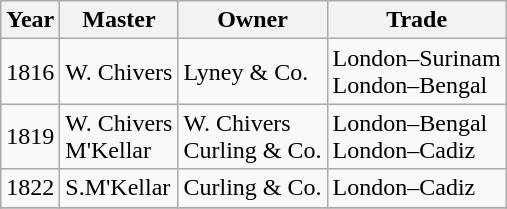<table class="sortable wikitable">
<tr>
<th>Year</th>
<th>Master</th>
<th>Owner</th>
<th>Trade</th>
</tr>
<tr>
<td>1816</td>
<td>W. Chivers</td>
<td>Lyney & Co.</td>
<td>London–Surinam<br>London–Bengal</td>
</tr>
<tr>
<td>1819</td>
<td>W. Chivers<br>M'Kellar</td>
<td>W. Chivers<br>Curling & Co.</td>
<td>London–Bengal<br>London–Cadiz</td>
</tr>
<tr>
<td>1822</td>
<td>S.M'Kellar</td>
<td>Curling & Co.</td>
<td>London–Cadiz</td>
</tr>
<tr>
</tr>
</table>
